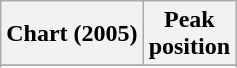<table class="wikitable sortable plainrowheaders">
<tr>
<th scope="col">Chart (2005)</th>
<th scope="col">Peak<br>position</th>
</tr>
<tr>
</tr>
<tr>
</tr>
<tr>
</tr>
</table>
